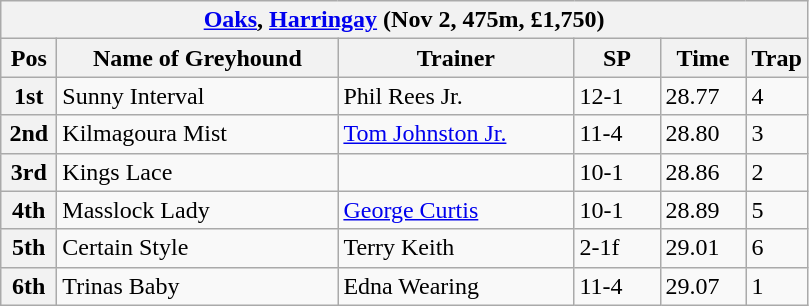<table class="wikitable">
<tr>
<th colspan="6"><a href='#'>Oaks</a>, <a href='#'>Harringay</a> (Nov 2, 475m, £1,750)</th>
</tr>
<tr>
<th width=30>Pos</th>
<th width=180>Name of Greyhound</th>
<th width=150>Trainer</th>
<th width=50>SP</th>
<th width=50>Time</th>
<th width=30>Trap</th>
</tr>
<tr>
<th>1st</th>
<td>Sunny Interval</td>
<td>Phil Rees Jr.</td>
<td>12-1</td>
<td>28.77</td>
<td>4</td>
</tr>
<tr>
<th>2nd</th>
<td>Kilmagoura Mist</td>
<td><a href='#'>Tom Johnston Jr.</a></td>
<td>11-4</td>
<td>28.80</td>
<td>3</td>
</tr>
<tr>
<th>3rd</th>
<td>Kings Lace</td>
<td></td>
<td>10-1</td>
<td>28.86</td>
<td>2</td>
</tr>
<tr>
<th>4th</th>
<td>Masslock Lady</td>
<td><a href='#'>George Curtis</a></td>
<td>10-1</td>
<td>28.89</td>
<td>5</td>
</tr>
<tr>
<th>5th</th>
<td>Certain Style</td>
<td>Terry Keith</td>
<td>2-1f</td>
<td>29.01</td>
<td>6</td>
</tr>
<tr>
<th>6th</th>
<td>Trinas Baby</td>
<td>Edna Wearing</td>
<td>11-4</td>
<td>29.07</td>
<td>1</td>
</tr>
</table>
